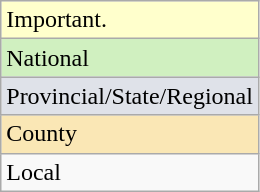<table class="wikitable">
<tr style="background:#ffc;">
<td>Important.</td>
</tr>
<tr style="background:#d0f0c0">
<td>National</td>
</tr>
<tr style="background:#dfe2e9">
<td>Provincial/State/Regional</td>
</tr>
<tr style="background:#fae7b5">
<td>County</td>
</tr>
<tr>
<td>Local</td>
</tr>
</table>
